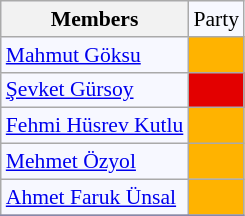<table class=wikitable style="border:1px solid #8888aa; background-color:#f7f8ff; padding:0px; font-size:90%;">
<tr>
<th>Members</th>
<td>Party</td>
</tr>
<tr>
<td><a href='#'>Mahmut Göksu</a></td>
<td style="background: #ffb300"></td>
</tr>
<tr>
<td><a href='#'>Şevket Gürsoy</a></td>
<td style="background: #e30000"></td>
</tr>
<tr>
<td><a href='#'>Fehmi Hüsrev Kutlu</a></td>
<td style="background: #ffb300"></td>
</tr>
<tr>
<td><a href='#'>Mehmet Özyol</a></td>
<td style="background: #ffb300"></td>
</tr>
<tr>
<td><a href='#'>Ahmet Faruk Ünsal</a></td>
<td style="background: #ffb300"></td>
</tr>
<tr>
</tr>
</table>
